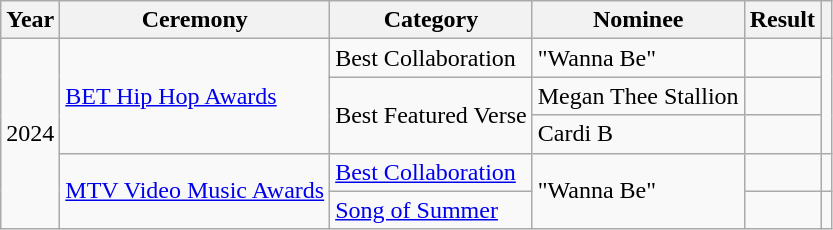<table class="wikitable sortable plainrowheaders">
<tr>
<th scope="col">Year</th>
<th scope="col">Ceremony</th>
<th scope="col">Category</th>
<th scope="col">Nominee</th>
<th scope="col">Result</th>
<th scope="col" class="unsortable"></th>
</tr>
<tr>
<td rowspan="5">2024</td>
<td rowspan="3"><a href='#'>BET Hip Hop Awards</a></td>
<td>Best Collaboration</td>
<td>"Wanna Be"</td>
<td></td>
<td style="text-align:center" rowspan="3"></td>
</tr>
<tr>
<td rowspan="2">Best Featured Verse</td>
<td>Megan Thee Stallion</td>
<td></td>
</tr>
<tr>
<td>Cardi B </td>
<td></td>
</tr>
<tr>
<td rowspan="2"><a href='#'>MTV Video Music Awards</a></td>
<td><a href='#'>Best Collaboration</a></td>
<td rowspan="2">"Wanna Be"</td>
<td></td>
<td style="text-align:center;"></td>
</tr>
<tr>
<td><a href='#'>Song of Summer</a></td>
<td></td>
<td style="text-align:center;"></td>
</tr>
</table>
